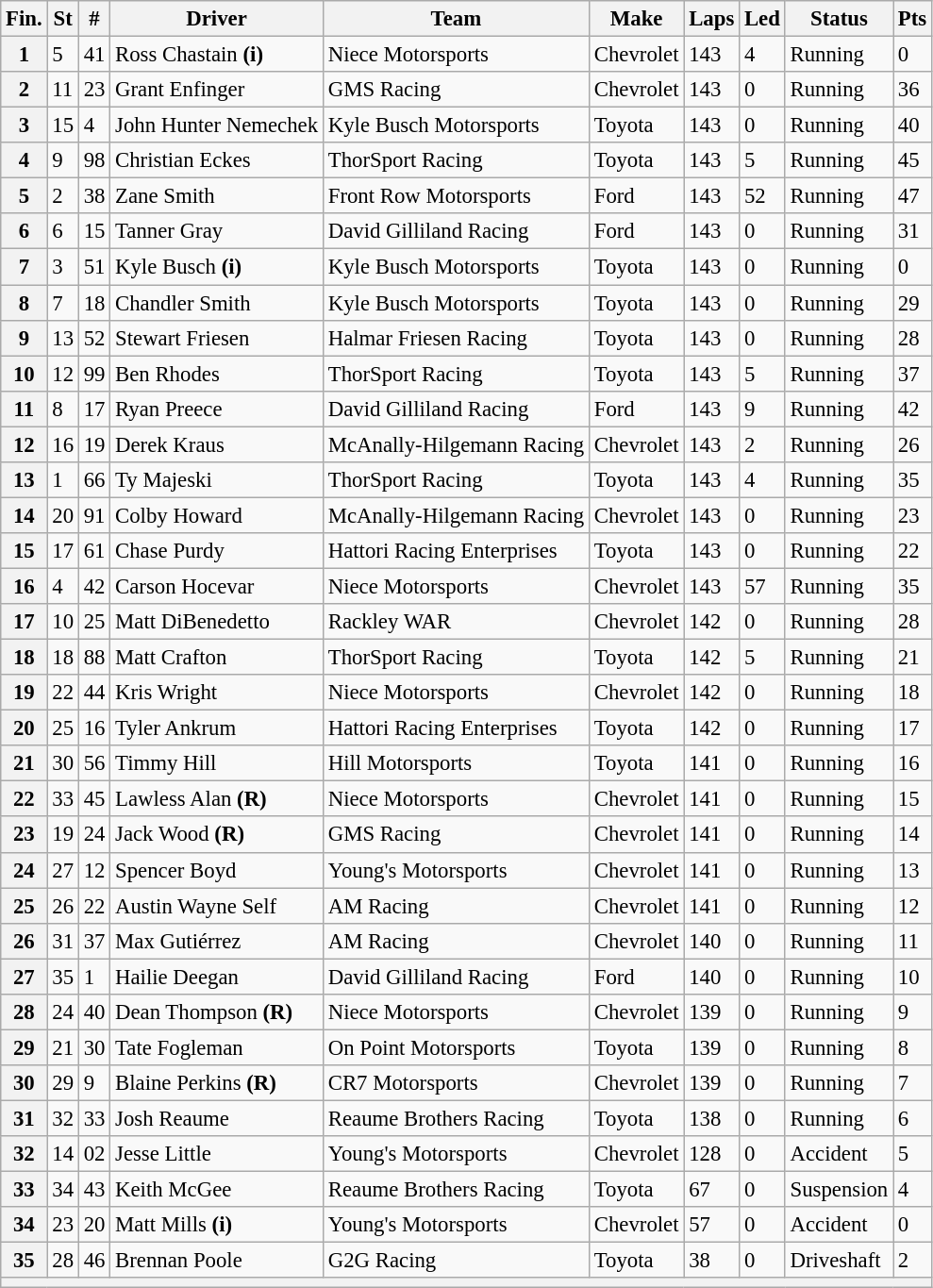<table class="wikitable" style="font-size:95%">
<tr>
<th>Fin.</th>
<th>St</th>
<th>#</th>
<th>Driver</th>
<th>Team</th>
<th>Make</th>
<th>Laps</th>
<th>Led</th>
<th>Status</th>
<th>Pts</th>
</tr>
<tr>
<th>1</th>
<td>5</td>
<td>41</td>
<td>Ross Chastain <strong>(i)</strong></td>
<td>Niece Motorsports</td>
<td>Chevrolet</td>
<td>143</td>
<td>4</td>
<td>Running</td>
<td>0</td>
</tr>
<tr>
<th>2</th>
<td>11</td>
<td>23</td>
<td>Grant Enfinger</td>
<td>GMS Racing</td>
<td>Chevrolet</td>
<td>143</td>
<td>0</td>
<td>Running</td>
<td>36</td>
</tr>
<tr>
<th>3</th>
<td>15</td>
<td>4</td>
<td>John Hunter Nemechek</td>
<td>Kyle Busch Motorsports</td>
<td>Toyota</td>
<td>143</td>
<td>0</td>
<td>Running</td>
<td>40</td>
</tr>
<tr>
<th>4</th>
<td>9</td>
<td>98</td>
<td>Christian Eckes</td>
<td>ThorSport Racing</td>
<td>Toyota</td>
<td>143</td>
<td>5</td>
<td>Running</td>
<td>45</td>
</tr>
<tr>
<th>5</th>
<td>2</td>
<td>38</td>
<td>Zane Smith</td>
<td>Front Row Motorsports</td>
<td>Ford</td>
<td>143</td>
<td>52</td>
<td>Running</td>
<td>47</td>
</tr>
<tr>
<th>6</th>
<td>6</td>
<td>15</td>
<td>Tanner Gray</td>
<td>David Gilliland Racing</td>
<td>Ford</td>
<td>143</td>
<td>0</td>
<td>Running</td>
<td>31</td>
</tr>
<tr>
<th>7</th>
<td>3</td>
<td>51</td>
<td>Kyle Busch <strong>(i)</strong></td>
<td>Kyle Busch Motorsports</td>
<td>Toyota</td>
<td>143</td>
<td>0</td>
<td>Running</td>
<td>0</td>
</tr>
<tr>
<th>8</th>
<td>7</td>
<td>18</td>
<td>Chandler Smith</td>
<td>Kyle Busch Motorsports</td>
<td>Toyota</td>
<td>143</td>
<td>0</td>
<td>Running</td>
<td>29</td>
</tr>
<tr>
<th>9</th>
<td>13</td>
<td>52</td>
<td>Stewart Friesen</td>
<td>Halmar Friesen Racing</td>
<td>Toyota</td>
<td>143</td>
<td>0</td>
<td>Running</td>
<td>28</td>
</tr>
<tr>
<th>10</th>
<td>12</td>
<td>99</td>
<td>Ben Rhodes</td>
<td>ThorSport Racing</td>
<td>Toyota</td>
<td>143</td>
<td>5</td>
<td>Running</td>
<td>37</td>
</tr>
<tr>
<th>11</th>
<td>8</td>
<td>17</td>
<td>Ryan Preece</td>
<td>David Gilliland Racing</td>
<td>Ford</td>
<td>143</td>
<td>9</td>
<td>Running</td>
<td>42</td>
</tr>
<tr>
<th>12</th>
<td>16</td>
<td>19</td>
<td>Derek Kraus</td>
<td>McAnally-Hilgemann Racing</td>
<td>Chevrolet</td>
<td>143</td>
<td>2</td>
<td>Running</td>
<td>26</td>
</tr>
<tr>
<th>13</th>
<td>1</td>
<td>66</td>
<td>Ty Majeski</td>
<td>ThorSport Racing</td>
<td>Toyota</td>
<td>143</td>
<td>4</td>
<td>Running</td>
<td>35</td>
</tr>
<tr>
<th>14</th>
<td>20</td>
<td>91</td>
<td>Colby Howard</td>
<td>McAnally-Hilgemann Racing</td>
<td>Chevrolet</td>
<td>143</td>
<td>0</td>
<td>Running</td>
<td>23</td>
</tr>
<tr>
<th>15</th>
<td>17</td>
<td>61</td>
<td>Chase Purdy</td>
<td>Hattori Racing Enterprises</td>
<td>Toyota</td>
<td>143</td>
<td>0</td>
<td>Running</td>
<td>22</td>
</tr>
<tr>
<th>16</th>
<td>4</td>
<td>42</td>
<td>Carson Hocevar</td>
<td>Niece Motorsports</td>
<td>Chevrolet</td>
<td>143</td>
<td>57</td>
<td>Running</td>
<td>35</td>
</tr>
<tr>
<th>17</th>
<td>10</td>
<td>25</td>
<td>Matt DiBenedetto</td>
<td>Rackley WAR</td>
<td>Chevrolet</td>
<td>142</td>
<td>0</td>
<td>Running</td>
<td>28</td>
</tr>
<tr>
<th>18</th>
<td>18</td>
<td>88</td>
<td>Matt Crafton</td>
<td>ThorSport Racing</td>
<td>Toyota</td>
<td>142</td>
<td>5</td>
<td>Running</td>
<td>21</td>
</tr>
<tr>
<th>19</th>
<td>22</td>
<td>44</td>
<td>Kris Wright</td>
<td>Niece Motorsports</td>
<td>Chevrolet</td>
<td>142</td>
<td>0</td>
<td>Running</td>
<td>18</td>
</tr>
<tr>
<th>20</th>
<td>25</td>
<td>16</td>
<td>Tyler Ankrum</td>
<td>Hattori Racing Enterprises</td>
<td>Toyota</td>
<td>142</td>
<td>0</td>
<td>Running</td>
<td>17</td>
</tr>
<tr>
<th>21</th>
<td>30</td>
<td>56</td>
<td>Timmy Hill</td>
<td>Hill Motorsports</td>
<td>Toyota</td>
<td>141</td>
<td>0</td>
<td>Running</td>
<td>16</td>
</tr>
<tr>
<th>22</th>
<td>33</td>
<td>45</td>
<td>Lawless Alan <strong>(R)</strong></td>
<td>Niece Motorsports</td>
<td>Chevrolet</td>
<td>141</td>
<td>0</td>
<td>Running</td>
<td>15</td>
</tr>
<tr>
<th>23</th>
<td>19</td>
<td>24</td>
<td>Jack Wood <strong>(R)</strong></td>
<td>GMS Racing</td>
<td>Chevrolet</td>
<td>141</td>
<td>0</td>
<td>Running</td>
<td>14</td>
</tr>
<tr>
<th>24</th>
<td>27</td>
<td>12</td>
<td>Spencer Boyd</td>
<td>Young's Motorsports</td>
<td>Chevrolet</td>
<td>141</td>
<td>0</td>
<td>Running</td>
<td>13</td>
</tr>
<tr>
<th>25</th>
<td>26</td>
<td>22</td>
<td>Austin Wayne Self</td>
<td>AM Racing</td>
<td>Chevrolet</td>
<td>141</td>
<td>0</td>
<td>Running</td>
<td>12</td>
</tr>
<tr>
<th>26</th>
<td>31</td>
<td>37</td>
<td>Max Gutiérrez</td>
<td>AM Racing</td>
<td>Chevrolet</td>
<td>140</td>
<td>0</td>
<td>Running</td>
<td>11</td>
</tr>
<tr>
<th>27</th>
<td>35</td>
<td>1</td>
<td>Hailie Deegan</td>
<td>David Gilliland Racing</td>
<td>Ford</td>
<td>140</td>
<td>0</td>
<td>Running</td>
<td>10</td>
</tr>
<tr>
<th>28</th>
<td>24</td>
<td>40</td>
<td>Dean Thompson <strong>(R)</strong></td>
<td>Niece Motorsports</td>
<td>Chevrolet</td>
<td>139</td>
<td>0</td>
<td>Running</td>
<td>9</td>
</tr>
<tr>
<th>29</th>
<td>21</td>
<td>30</td>
<td>Tate Fogleman</td>
<td>On Point Motorsports</td>
<td>Toyota</td>
<td>139</td>
<td>0</td>
<td>Running</td>
<td>8</td>
</tr>
<tr>
<th>30</th>
<td>29</td>
<td>9</td>
<td>Blaine Perkins <strong>(R)</strong></td>
<td>CR7 Motorsports</td>
<td>Chevrolet</td>
<td>139</td>
<td>0</td>
<td>Running</td>
<td>7</td>
</tr>
<tr>
<th>31</th>
<td>32</td>
<td>33</td>
<td>Josh Reaume</td>
<td>Reaume Brothers Racing</td>
<td>Toyota</td>
<td>138</td>
<td>0</td>
<td>Running</td>
<td>6</td>
</tr>
<tr>
<th>32</th>
<td>14</td>
<td>02</td>
<td>Jesse Little</td>
<td>Young's Motorsports</td>
<td>Chevrolet</td>
<td>128</td>
<td>0</td>
<td>Accident</td>
<td>5</td>
</tr>
<tr>
<th>33</th>
<td>34</td>
<td>43</td>
<td>Keith McGee</td>
<td>Reaume Brothers Racing</td>
<td>Toyota</td>
<td>67</td>
<td>0</td>
<td>Suspension</td>
<td>4</td>
</tr>
<tr>
<th>34</th>
<td>23</td>
<td>20</td>
<td>Matt Mills <strong>(i)</strong></td>
<td>Young's Motorsports</td>
<td>Chevrolet</td>
<td>57</td>
<td>0</td>
<td>Accident</td>
<td>0</td>
</tr>
<tr>
<th>35</th>
<td>28</td>
<td>46</td>
<td>Brennan Poole</td>
<td>G2G Racing</td>
<td>Toyota</td>
<td>38</td>
<td>0</td>
<td>Driveshaft</td>
<td>2</td>
</tr>
<tr>
<th colspan="10"></th>
</tr>
</table>
